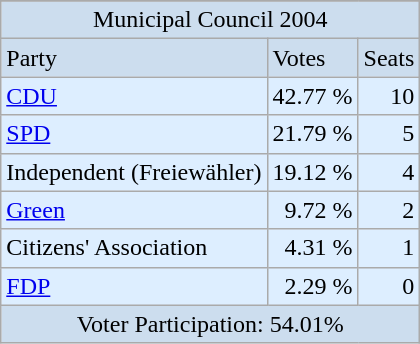<table class="wikitable">
<tr bgcolor=#FFFFFF>
</tr>
<tr bgcolor=#CCDDEE>
<td colspan=6 align=center>Municipal Council 2004</td>
</tr>
<tr bgcolor=#CCDDEE>
<td>Party</td>
<td>Votes</td>
<td>Seats</td>
</tr>
<tr bgcolor=#DDEEFF>
<td><a href='#'>CDU</a></td>
<td align=right>42.77 %</td>
<td align=right>10</td>
</tr>
<tr bgcolor=#DDEEFF>
<td><a href='#'>SPD</a></td>
<td align=right>21.79 %</td>
<td align=right>5</td>
</tr>
<tr bgcolor=#DDEEFF>
<td>Independent (Freiewähler)</td>
<td align=right>19.12 %</td>
<td align=right>4</td>
</tr>
<tr bgcolor=#DDEEFF>
<td><a href='#'>Green</a></td>
<td align=right>9.72 %</td>
<td align=right>2</td>
</tr>
<tr bgcolor=#DDEEFF>
<td>Citizens' Association</td>
<td align=right>4.31 %</td>
<td align=right>1</td>
</tr>
<tr bgcolor=#DDEEFF>
<td><a href='#'>FDP</a></td>
<td align=right>2.29 %</td>
<td align=right>0</td>
</tr>
<tr bgcolor=#CCDDEE>
<td colspan=6 align=center>Voter Participation: 54.01%</td>
</tr>
</table>
